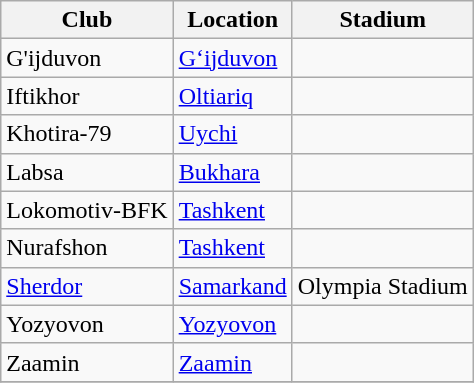<table class="wikitable sortable" style="text-align: left;">
<tr>
<th>Club</th>
<th>Location</th>
<th>Stadium</th>
</tr>
<tr>
<td>G'ijduvon</td>
<td><a href='#'>G‘ijduvon</a></td>
<td></td>
</tr>
<tr>
<td>Iftikhor</td>
<td><a href='#'>Oltiariq</a></td>
<td></td>
</tr>
<tr>
<td>Khotira-79</td>
<td><a href='#'>Uychi</a></td>
<td></td>
</tr>
<tr>
<td>Labsa</td>
<td><a href='#'>Bukhara</a></td>
<td></td>
</tr>
<tr>
<td>Lokomotiv-BFK</td>
<td><a href='#'>Tashkent</a></td>
<td></td>
</tr>
<tr>
<td>Nurafshon</td>
<td><a href='#'>Tashkent</a></td>
<td></td>
</tr>
<tr>
<td><a href='#'>Sherdor</a></td>
<td><a href='#'>Samarkand</a></td>
<td>Olympia Stadium</td>
</tr>
<tr>
<td>Yozyovon</td>
<td><a href='#'>Yozyovon</a></td>
<td></td>
</tr>
<tr>
<td>Zaamin</td>
<td><a href='#'>Zaamin</a></td>
<td></td>
</tr>
<tr>
</tr>
</table>
